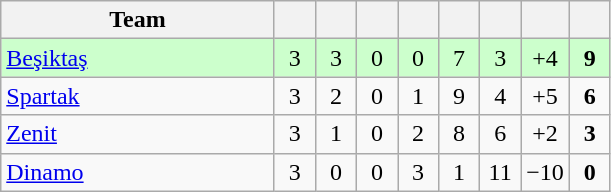<table class="wikitable" style="text-align:center;">
<tr>
<th width=175>Team</th>
<th width=20></th>
<th width=20></th>
<th width=20></th>
<th width=20></th>
<th width=20></th>
<th width=20></th>
<th width=20></th>
<th width=20></th>
</tr>
<tr bgcolor=ccffcc>
<td align="left"> <a href='#'>Beşiktaş</a></td>
<td>3</td>
<td>3</td>
<td>0</td>
<td>0</td>
<td>7</td>
<td>3</td>
<td>+4</td>
<td><strong>9</strong></td>
</tr>
<tr>
<td align="left"> <a href='#'>Spartak</a></td>
<td>3</td>
<td>2</td>
<td>0</td>
<td>1</td>
<td>9</td>
<td>4</td>
<td>+5</td>
<td><strong>6</strong></td>
</tr>
<tr>
<td align="left"> <a href='#'>Zenit</a></td>
<td>3</td>
<td>1</td>
<td>0</td>
<td>2</td>
<td>8</td>
<td>6</td>
<td>+2</td>
<td><strong>3</strong></td>
</tr>
<tr>
<td align="left">  <a href='#'>Dinamo</a></td>
<td>3</td>
<td>0</td>
<td>0</td>
<td>3</td>
<td>1</td>
<td>11</td>
<td>−10</td>
<td><strong>0</strong></td>
</tr>
</table>
